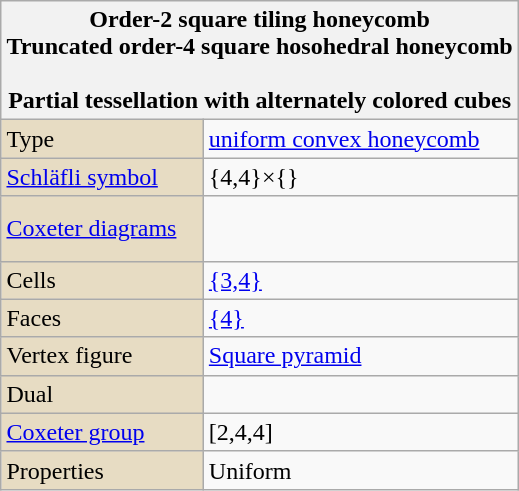<table class="wikitable" align="right" style="margin-left:10px">
<tr>
<th bgcolor=#e7dcc3 colspan=2>Order-2 square tiling honeycomb<br>Truncated order-4 square hosohedral honeycomb<br><br>Partial tessellation with alternately colored cubes</th>
</tr>
<tr>
<td bgcolor=#e7dcc3>Type</td>
<td><a href='#'>uniform convex honeycomb</a></td>
</tr>
<tr>
<td bgcolor=#e7dcc3><a href='#'>Schläfli symbol</a></td>
<td>{4,4}×{}</td>
</tr>
<tr>
<td bgcolor=#e7dcc3><a href='#'>Coxeter diagrams</a></td>
<td><br><br></td>
</tr>
<tr>
<td bgcolor=#e7dcc3>Cells</td>
<td><a href='#'>{3,4}</a> </td>
</tr>
<tr>
<td bgcolor=#e7dcc3>Faces</td>
<td><a href='#'>{4}</a></td>
</tr>
<tr>
<td bgcolor=#e7dcc3>Vertex figure</td>
<td><a href='#'>Square pyramid</a></td>
</tr>
<tr>
<td bgcolor=#e7dcc3>Dual</td>
<td></td>
</tr>
<tr>
<td bgcolor=#e7dcc3><a href='#'>Coxeter group</a></td>
<td>[2,4,4]</td>
</tr>
<tr>
<td bgcolor=#e7dcc3>Properties</td>
<td>Uniform</td>
</tr>
</table>
